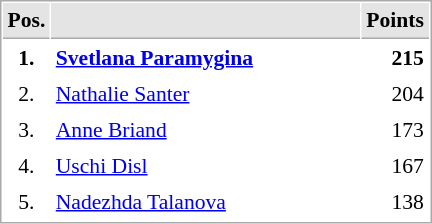<table cellspacing="1" cellpadding="3" style="border:1px solid #AAAAAA;font-size:90%">
<tr bgcolor="#E4E4E4">
<th style="border-bottom:1px solid #AAAAAA" width=10>Pos.</th>
<th style="border-bottom:1px solid #AAAAAA" width=200></th>
<th style="border-bottom:1px solid #AAAAAA" width=20>Points</th>
</tr>
<tr>
<td align="center"><strong>1.</strong></td>
<td> <strong><a href='#'>Svetlana Paramygina</a></strong></td>
<td align="right"><strong>215</strong></td>
</tr>
<tr>
<td align="center">2.</td>
<td> <a href='#'>Nathalie Santer</a></td>
<td align="right">204</td>
</tr>
<tr>
<td align="center">3.</td>
<td> <a href='#'>Anne Briand</a></td>
<td align="right">173</td>
</tr>
<tr>
<td align="center">4.</td>
<td> <a href='#'>Uschi Disl</a></td>
<td align="right">167</td>
</tr>
<tr>
<td align="center">5.</td>
<td> <a href='#'>Nadezhda Talanova</a></td>
<td align="right">138</td>
</tr>
<tr>
</tr>
</table>
